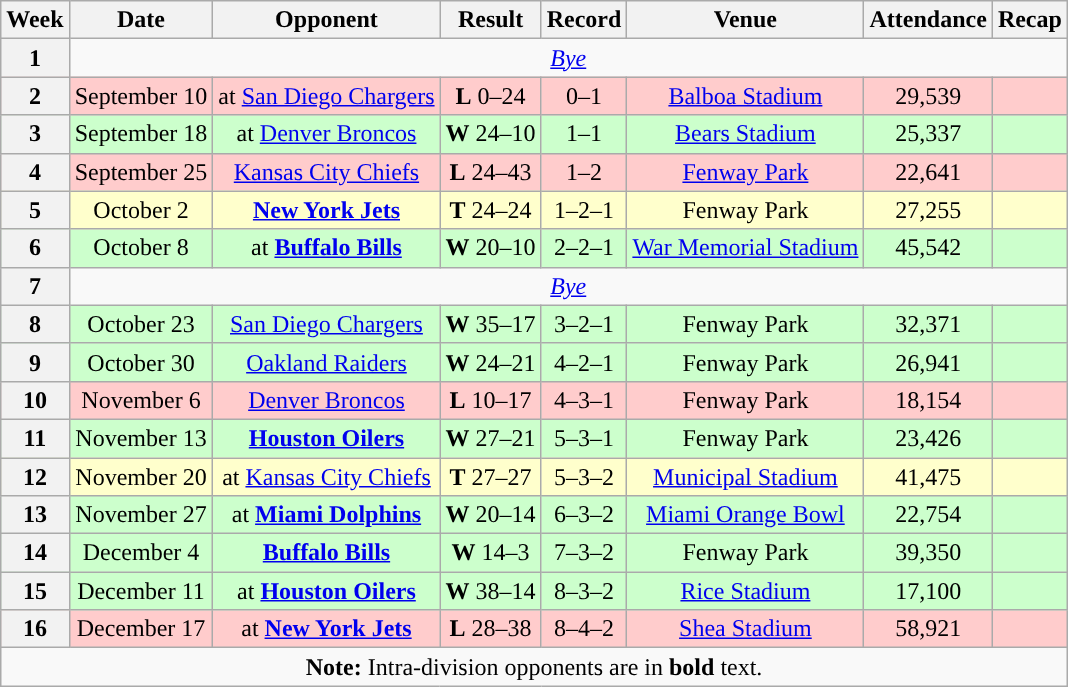<table class="wikitable" style="text-align:center">
<tr>
<th>Week</th>
<th>Date</th>
<th>Opponent</th>
<th>Result</th>
<th>Record</th>
<th>Venue</th>
<th>Attendance</th>
<th>Recap</th>
</tr>
<tr>
<th>1</th>
<td colspan="7" align="center"><em><a href='#'>Bye</a></em></td>
</tr>
<tr style="background:#fcc">
<th>2</th>
<td>September 10</td>
<td>at <a href='#'>San Diego Chargers</a></td>
<td><strong>L</strong> 0–24</td>
<td>0–1</td>
<td><a href='#'>Balboa Stadium</a></td>
<td>29,539</td>
<td></td>
</tr>
<tr style="background:#cfc">
<th>3</th>
<td>September 18</td>
<td>at <a href='#'>Denver Broncos</a></td>
<td><strong>W</strong> 24–10</td>
<td>1–1</td>
<td><a href='#'>Bears Stadium</a></td>
<td>25,337</td>
<td></td>
</tr>
<tr style="background:#fcc">
<th>4</th>
<td>September 25</td>
<td><a href='#'>Kansas City Chiefs</a></td>
<td><strong>L</strong> 24–43</td>
<td>1–2</td>
<td><a href='#'>Fenway Park</a></td>
<td>22,641</td>
<td></td>
</tr>
<tr style="background:#ffc">
<th>5</th>
<td>October 2</td>
<td><strong><a href='#'>New York Jets</a></strong></td>
<td><strong>T</strong> 24–24</td>
<td>1–2–1</td>
<td>Fenway Park</td>
<td>27,255</td>
<td></td>
</tr>
<tr style="background:#cfc">
<th>6</th>
<td>October 8</td>
<td>at <strong><a href='#'>Buffalo Bills</a></strong></td>
<td><strong>W</strong> 20–10</td>
<td>2–2–1</td>
<td><a href='#'>War Memorial Stadium</a></td>
<td>45,542</td>
<td></td>
</tr>
<tr>
<th>7</th>
<td colspan="7" align="center"><em><a href='#'>Bye</a></em></td>
</tr>
<tr style="background:#cfc">
<th>8</th>
<td>October 23</td>
<td><a href='#'>San Diego Chargers</a></td>
<td><strong>W</strong> 35–17</td>
<td>3–2–1</td>
<td>Fenway Park</td>
<td>32,371</td>
<td></td>
</tr>
<tr style="background:#cfc">
<th>9</th>
<td>October 30</td>
<td><a href='#'>Oakland Raiders</a></td>
<td><strong>W</strong> 24–21</td>
<td>4–2–1</td>
<td>Fenway Park</td>
<td>26,941</td>
<td></td>
</tr>
<tr style="background:#fcc">
<th>10</th>
<td>November 6</td>
<td><a href='#'>Denver Broncos</a></td>
<td><strong>L</strong> 10–17</td>
<td>4–3–1</td>
<td>Fenway Park</td>
<td>18,154</td>
<td></td>
</tr>
<tr style="background:#cfc">
<th>11</th>
<td>November 13</td>
<td><strong><a href='#'>Houston Oilers</a></strong></td>
<td><strong>W</strong> 27–21</td>
<td>5–3–1</td>
<td>Fenway Park</td>
<td>23,426</td>
<td></td>
</tr>
<tr style="background:#ffc">
<th>12</th>
<td>November 20</td>
<td>at <a href='#'>Kansas City Chiefs</a></td>
<td><strong>T</strong> 27–27</td>
<td>5–3–2</td>
<td><a href='#'>Municipal Stadium</a></td>
<td>41,475</td>
<td></td>
</tr>
<tr style="background:#cfc">
<th>13</th>
<td>November 27</td>
<td>at <strong><a href='#'>Miami Dolphins</a></strong></td>
<td><strong>W</strong> 20–14</td>
<td>6–3–2</td>
<td><a href='#'>Miami Orange Bowl</a></td>
<td>22,754</td>
<td></td>
</tr>
<tr style="background:#cfc">
<th>14</th>
<td>December 4</td>
<td><strong><a href='#'>Buffalo Bills</a></strong></td>
<td><strong>W</strong> 14–3</td>
<td>7–3–2</td>
<td>Fenway Park</td>
<td>39,350</td>
<td></td>
</tr>
<tr style="background:#cfc">
<th>15</th>
<td>December 11</td>
<td>at <strong><a href='#'>Houston Oilers</a></strong></td>
<td><strong>W</strong> 38–14</td>
<td>8–3–2</td>
<td><a href='#'>Rice Stadium</a></td>
<td>17,100</td>
<td></td>
</tr>
<tr style="background:#fcc">
<th>16</th>
<td>December 17</td>
<td>at <strong><a href='#'>New York Jets</a></strong></td>
<td><strong>L</strong> 28–38</td>
<td>8–4–2</td>
<td><a href='#'>Shea Stadium</a></td>
<td>58,921</td>
<td></td>
</tr>
<tr>
<td colspan="8"><strong>Note:</strong> Intra-division opponents are in <strong>bold</strong> text.</td>
</tr>
</table>
